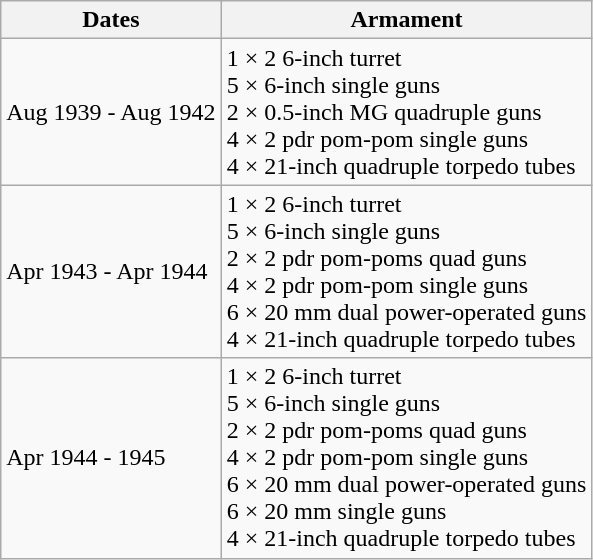<table class="wikitable">
<tr>
<th>Dates</th>
<th>Armament</th>
</tr>
<tr>
<td>Aug 1939 - Aug 1942</td>
<td>1 × 2 6-inch turret<br>5 × 6-inch single guns<br>2 × 0.5-inch MG quadruple guns<br>4 × 2 pdr pom-pom single guns<br>4 × 21-inch quadruple torpedo tubes</td>
</tr>
<tr>
<td>Apr 1943 - Apr 1944</td>
<td>1 × 2 6-inch turret<br>5 × 6-inch single guns<br>2 × 2 pdr pom-poms quad guns<br>4 × 2 pdr pom-pom single guns<br>6 × 20 mm dual power-operated guns<br>4 × 21-inch quadruple torpedo tubes</td>
</tr>
<tr>
<td>Apr 1944 - 1945</td>
<td>1 × 2 6-inch turret<br>5 × 6-inch single guns<br>2 × 2 pdr pom-poms quad guns<br>4 × 2 pdr pom-pom single guns<br>6 × 20 mm dual power-operated guns<br>6 × 20 mm single guns<br>4 × 21-inch quadruple torpedo tubes<br></td>
</tr>
</table>
